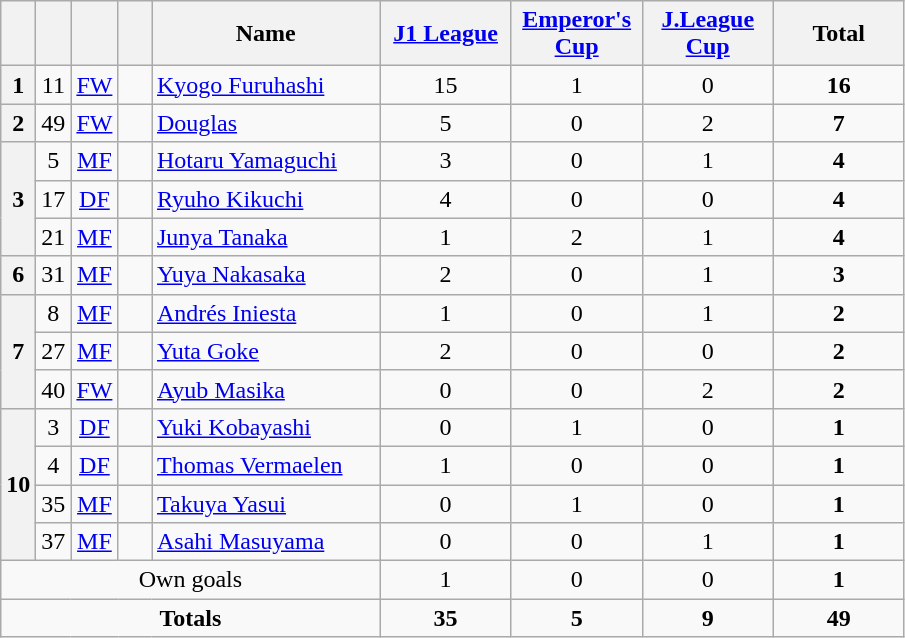<table class="wikitable" style="text-align:center">
<tr>
<th width=15></th>
<th width=15></th>
<th width=15></th>
<th width=15></th>
<th width=145>Name</th>
<th width=80><a href='#'>J1 League</a></th>
<th width=80><a href='#'>Emperor's Cup</a></th>
<th width=80><a href='#'>J.League Cup</a></th>
<th width=80>Total</th>
</tr>
<tr>
<th rowspan="1">1</th>
<td>11</td>
<td><a href='#'>FW</a></td>
<td></td>
<td align=left><a href='#'>Kyogo Furuhashi</a></td>
<td>15</td>
<td>1</td>
<td>0</td>
<td><strong>16</strong></td>
</tr>
<tr>
<th rowspan="1">2</th>
<td>49</td>
<td><a href='#'>FW</a></td>
<td></td>
<td align=left><a href='#'>Douglas</a></td>
<td>5</td>
<td>0</td>
<td>2</td>
<td><strong>7</strong></td>
</tr>
<tr>
<th rowspan="3">3</th>
<td>5</td>
<td><a href='#'>MF</a></td>
<td></td>
<td align=left><a href='#'>Hotaru Yamaguchi</a></td>
<td>3</td>
<td>0</td>
<td>1</td>
<td><strong>4</strong></td>
</tr>
<tr>
<td>17</td>
<td><a href='#'>DF</a></td>
<td></td>
<td align=left><a href='#'>Ryuho Kikuchi</a></td>
<td>4</td>
<td>0</td>
<td>0</td>
<td><strong>4</strong></td>
</tr>
<tr>
<td>21</td>
<td><a href='#'>MF</a></td>
<td></td>
<td align=left><a href='#'>Junya Tanaka</a></td>
<td>1</td>
<td>2</td>
<td>1</td>
<td><strong>4</strong></td>
</tr>
<tr>
<th rowspan="1">6</th>
<td>31</td>
<td><a href='#'>MF</a></td>
<td></td>
<td align=left><a href='#'>Yuya Nakasaka</a></td>
<td>2</td>
<td>0</td>
<td>1</td>
<td><strong>3</strong></td>
</tr>
<tr>
<th rowspan="3">7</th>
<td>8</td>
<td><a href='#'>MF</a></td>
<td></td>
<td align=left><a href='#'>Andrés Iniesta</a></td>
<td>1</td>
<td>0</td>
<td>1</td>
<td><strong>2</strong></td>
</tr>
<tr>
<td>27</td>
<td><a href='#'>MF</a></td>
<td></td>
<td align=left><a href='#'>Yuta Goke</a></td>
<td>2</td>
<td>0</td>
<td>0</td>
<td><strong>2</strong></td>
</tr>
<tr>
<td>40</td>
<td><a href='#'>FW</a></td>
<td></td>
<td align=left><a href='#'>Ayub Masika</a></td>
<td>0</td>
<td>0</td>
<td>2</td>
<td><strong>2</strong></td>
</tr>
<tr>
<th rowspan="4">10</th>
<td>3</td>
<td><a href='#'>DF</a></td>
<td></td>
<td align=left><a href='#'>Yuki Kobayashi</a></td>
<td>0</td>
<td>1</td>
<td>0</td>
<td><strong>1</strong></td>
</tr>
<tr>
<td>4</td>
<td><a href='#'>DF</a></td>
<td></td>
<td align=left><a href='#'>Thomas Vermaelen</a></td>
<td>1</td>
<td>0</td>
<td>0</td>
<td><strong>1</strong></td>
</tr>
<tr>
<td>35</td>
<td><a href='#'>MF</a></td>
<td></td>
<td align=left><a href='#'>Takuya Yasui</a></td>
<td>0</td>
<td>1</td>
<td>0</td>
<td><strong>1</strong></td>
</tr>
<tr>
<td>37</td>
<td><a href='#'>MF</a></td>
<td></td>
<td align=left><a href='#'>Asahi Masuyama</a></td>
<td>0</td>
<td>0</td>
<td>1</td>
<td><strong>1</strong></td>
</tr>
<tr class="sortbottom">
<td colspan=5>Own goals</td>
<td>1</td>
<td>0</td>
<td>0</td>
<td><strong>1</strong></td>
</tr>
<tr>
<td colspan=5><strong>Totals</strong></td>
<td><strong>35</strong></td>
<td><strong>5</strong></td>
<td><strong>9</strong></td>
<td><strong>49</strong></td>
</tr>
</table>
